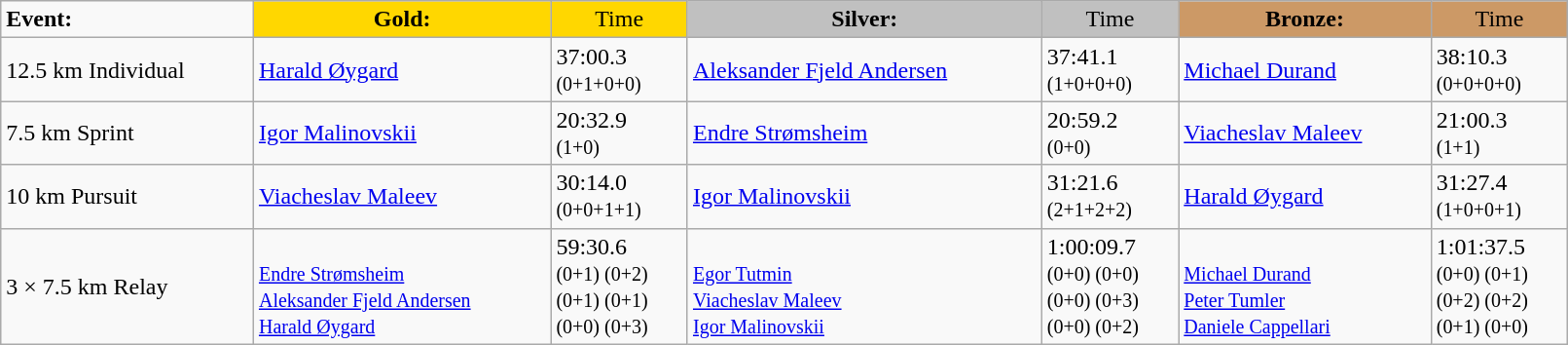<table class="wikitable" width=85%>
<tr>
<td><strong>Event:</strong></td>
<td style="text-align:center;background-color:gold;"><strong>Gold:</strong></td>
<td style="text-align:center;background-color:gold;">Time</td>
<td style="text-align:center;background-color:silver;"><strong>Silver:</strong></td>
<td style="text-align:center;background-color:silver;">Time</td>
<td style="text-align:center;background-color:#CC9966;"><strong>Bronze:</strong></td>
<td style="text-align:center;background-color:#CC9966;">Time</td>
</tr>
<tr>
<td>12.5 km Individual<br><em></em></td>
<td><a href='#'>Harald Øygard</a><br><small></small></td>
<td>37:00.3<br><small>(0+1+0+0)</small></td>
<td><a href='#'>Aleksander Fjeld Andersen</a><br><small></small></td>
<td>37:41.1<br><small>(1+0+0+0)</small></td>
<td><a href='#'>Michael Durand</a><br><small></small></td>
<td>38:10.3<br><small>(0+0+0+0)</small></td>
</tr>
<tr>
<td>7.5 km Sprint<br><em></em></td>
<td><a href='#'>Igor Malinovskii</a><br><small></small></td>
<td>20:32.9<br><small>(1+0)</small></td>
<td><a href='#'>Endre Strømsheim</a><br><small></small></td>
<td>20:59.2<br><small>(0+0)</small></td>
<td><a href='#'>Viacheslav Maleev</a><br><small></small></td>
<td>21:00.3<br><small>(1+1)</small></td>
</tr>
<tr>
<td>10 km Pursuit<br><em></em></td>
<td><a href='#'>Viacheslav Maleev</a><br><small></small></td>
<td>30:14.0<br><small>(0+0+1+1)</small></td>
<td><a href='#'>Igor Malinovskii</a><br><small></small></td>
<td>31:21.6<br><small>(2+1+2+2)</small></td>
<td><a href='#'>Harald Øygard</a><br><small></small></td>
<td>31:27.4<br><small>(1+0+0+1)</small></td>
</tr>
<tr>
<td>3 × 7.5 km Relay<br><em></em></td>
<td> <br><small><a href='#'>Endre Strømsheim</a><br><a href='#'>Aleksander Fjeld Andersen</a><br><a href='#'>Harald Øygard</a></small></td>
<td>59:30.6<br><small>(0+1) (0+2)<br>(0+1) (0+1)<br>(0+0) (0+3)</small></td>
<td>  <br><small><a href='#'>Egor Tutmin</a><br><a href='#'>Viacheslav Maleev</a><br><a href='#'>Igor Malinovskii</a></small></td>
<td>1:00:09.7<br><small>(0+0) (0+0)<br>(0+0) (0+3)<br>(0+0) (0+2)</small></td>
<td>  <br><small><a href='#'>Michael Durand</a><br><a href='#'>Peter Tumler</a><br><a href='#'>Daniele Cappellari</a></small></td>
<td>1:01:37.5<br><small>(0+0) (0+1)<br>(0+2) (0+2)<br>(0+1) (0+0)</small></td>
</tr>
</table>
